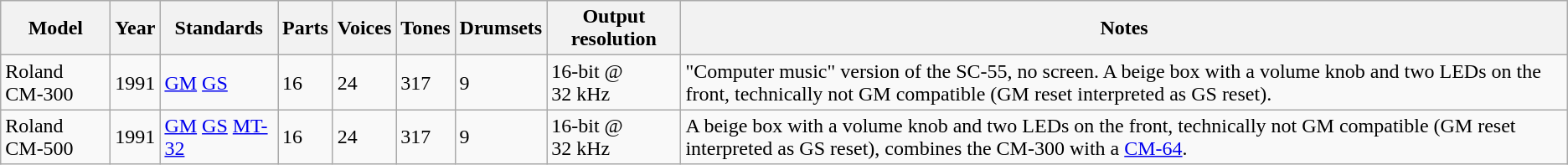<table class="wikitable">
<tr>
<th>Model</th>
<th>Year</th>
<th>Standards</th>
<th>Parts</th>
<th>Voices</th>
<th>Tones</th>
<th>Drumsets</th>
<th>Output resolution</th>
<th>Notes</th>
</tr>
<tr>
<td>Roland CM-300</td>
<td>1991</td>
<td><a href='#'>GM</a> <a href='#'>GS</a></td>
<td>16</td>
<td>24</td>
<td>317</td>
<td>9</td>
<td>16-bit @ 32 kHz</td>
<td>"Computer music" version of the SC-55, no screen. A beige box with a volume knob and two LEDs on the front, technically not GM compatible (GM reset interpreted as GS reset).</td>
</tr>
<tr>
<td>Roland CM-500</td>
<td>1991</td>
<td><a href='#'>GM</a> <a href='#'>GS</a> <a href='#'>MT-32</a></td>
<td>16</td>
<td>24</td>
<td>317</td>
<td>9</td>
<td>16-bit @ 32 kHz</td>
<td>A beige box with a volume knob and two LEDs on the front, technically not GM compatible (GM reset interpreted as GS reset), combines the CM-300 with a <a href='#'>CM-64</a>.</td>
</tr>
</table>
